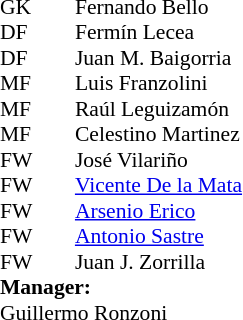<table cellspacing="0" cellpadding="0" style="font-size:90%; margin:0.2em auto;">
<tr>
<th width="25"></th>
<th width="25"></th>
</tr>
<tr>
<td>GK</td>
<td></td>
<td> Fernando Bello</td>
</tr>
<tr>
<td>DF</td>
<td></td>
<td> Fermín Lecea</td>
</tr>
<tr>
<td>DF</td>
<td></td>
<td> Juan M. Baigorria</td>
</tr>
<tr>
<td>MF</td>
<td></td>
<td> Luis Franzolini</td>
</tr>
<tr>
<td>MF</td>
<td></td>
<td> Raúl Leguizamón</td>
</tr>
<tr>
<td>MF</td>
<td></td>
<td> Celestino Martinez</td>
</tr>
<tr>
<td>FW</td>
<td></td>
<td> José Vilariño</td>
</tr>
<tr>
<td>FW</td>
<td></td>
<td> <a href='#'>Vicente De la Mata</a></td>
</tr>
<tr>
<td>FW</td>
<td></td>
<td> <a href='#'>Arsenio Erico</a></td>
</tr>
<tr>
<td>FW</td>
<td></td>
<td> <a href='#'>Antonio Sastre</a></td>
</tr>
<tr>
<td>FW</td>
<td></td>
<td> Juan J. Zorrilla</td>
</tr>
<tr>
<td colspan=3><strong>Manager:</strong></td>
</tr>
<tr>
<td colspan=4> Guillermo Ronzoni</td>
</tr>
</table>
